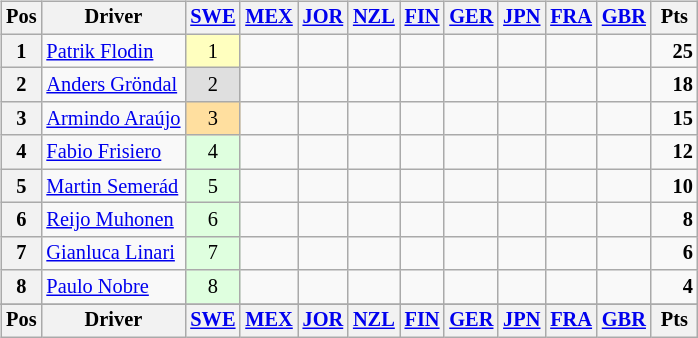<table>
<tr>
<td><br><table class="wikitable" style="font-size: 85%; text-align: center;">
<tr valign="top">
<th valign="middle">Pos</th>
<th valign="middle">Driver</th>
<th><a href='#'>SWE</a><br></th>
<th><a href='#'>MEX</a><br></th>
<th><a href='#'>JOR</a><br></th>
<th><a href='#'>NZL</a><br></th>
<th><a href='#'>FIN</a><br></th>
<th><a href='#'>GER</a><br></th>
<th><a href='#'>JPN</a><br></th>
<th><a href='#'>FRA</a><br></th>
<th><a href='#'>GBR</a><br></th>
<th valign="middle"> Pts </th>
</tr>
<tr>
<th>1</th>
<td align=left> <a href='#'>Patrik Flodin</a></td>
<td style="background:#ffffbf;">1</td>
<td></td>
<td></td>
<td></td>
<td></td>
<td></td>
<td></td>
<td></td>
<td></td>
<td align="right"><strong>25</strong></td>
</tr>
<tr>
<th>2</th>
<td align=left> <a href='#'>Anders Gröndal</a></td>
<td style="background:#dfdfdf;">2</td>
<td></td>
<td></td>
<td></td>
<td></td>
<td></td>
<td></td>
<td></td>
<td></td>
<td align="right"><strong>18</strong></td>
</tr>
<tr>
<th>3</th>
<td align=left> <a href='#'>Armindo Araújo</a></td>
<td style="background:#ffdf9f;">3</td>
<td></td>
<td></td>
<td></td>
<td></td>
<td></td>
<td></td>
<td></td>
<td></td>
<td align="right"><strong>15</strong></td>
</tr>
<tr>
<th>4</th>
<td align=left> <a href='#'>Fabio Frisiero</a></td>
<td style="background:#dfffdf;">4</td>
<td></td>
<td></td>
<td></td>
<td></td>
<td></td>
<td></td>
<td></td>
<td></td>
<td align="right"><strong>12</strong></td>
</tr>
<tr>
<th>5</th>
<td align=left> <a href='#'>Martin Semerád</a></td>
<td style="background:#dfffdf;">5</td>
<td></td>
<td></td>
<td></td>
<td></td>
<td></td>
<td></td>
<td></td>
<td></td>
<td align="right"><strong>10</strong></td>
</tr>
<tr>
<th>6</th>
<td align=left> <a href='#'>Reijo Muhonen</a></td>
<td style="background:#dfffdf;">6</td>
<td></td>
<td></td>
<td></td>
<td></td>
<td></td>
<td></td>
<td></td>
<td></td>
<td align="right"><strong>8</strong></td>
</tr>
<tr>
<th>7</th>
<td align=left> <a href='#'>Gianluca Linari</a></td>
<td style="background:#dfffdf;">7</td>
<td></td>
<td></td>
<td></td>
<td></td>
<td></td>
<td></td>
<td></td>
<td></td>
<td align="right"><strong>6</strong></td>
</tr>
<tr>
<th>8</th>
<td align=left> <a href='#'>Paulo Nobre</a></td>
<td style="background:#dfffdf;">8</td>
<td></td>
<td></td>
<td></td>
<td></td>
<td></td>
<td></td>
<td></td>
<td></td>
<td align="right"><strong>4</strong><br></td>
</tr>
<tr>
</tr>
<tr valign="top">
<th valign="middle">Pos</th>
<th valign="middle">Driver</th>
<th><a href='#'>SWE</a><br></th>
<th><a href='#'>MEX</a><br></th>
<th><a href='#'>JOR</a><br></th>
<th><a href='#'>NZL</a><br></th>
<th><a href='#'>FIN</a><br></th>
<th><a href='#'>GER</a><br></th>
<th><a href='#'>JPN</a><br></th>
<th><a href='#'>FRA</a><br></th>
<th><a href='#'>GBR</a><br></th>
<th valign="middle">Pts</th>
</tr>
</table>
</td>
<td valign="top"><br></td>
</tr>
</table>
